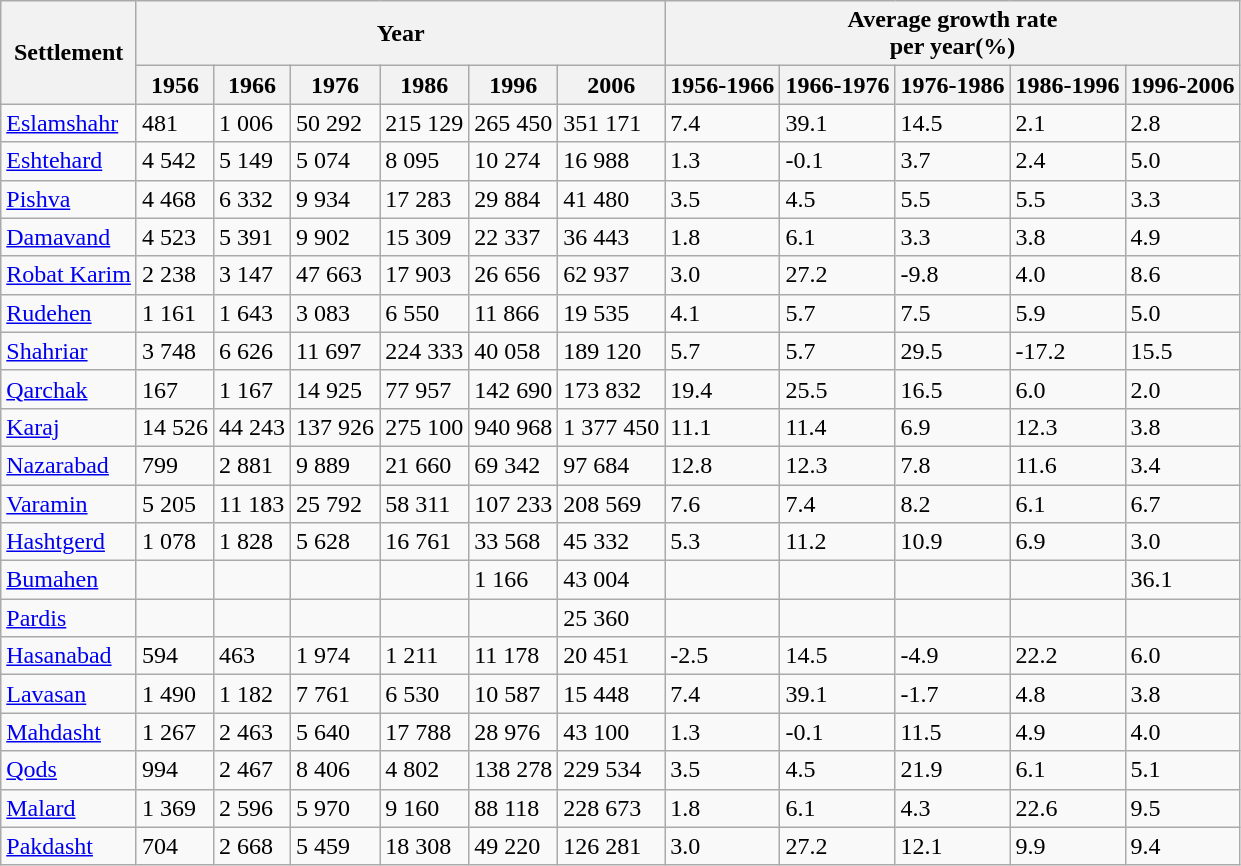<table class="wikitable sortable mw-collapsible">
<tr>
<th rowspan="2">Settlement</th>
<th colspan="6">Year</th>
<th colspan="5">Average growth rate<br>per year(%)</th>
</tr>
<tr>
<th>1956</th>
<th>1966</th>
<th>1976</th>
<th>1986</th>
<th>1996</th>
<th>2006</th>
<th>1956-1966</th>
<th>1966-1976</th>
<th>1976-1986</th>
<th>1986-1996</th>
<th>1996-2006</th>
</tr>
<tr>
<td><a href='#'>Eslamshahr</a></td>
<td>481</td>
<td>1 006</td>
<td>50 292</td>
<td>215 129</td>
<td>265 450</td>
<td>351 171</td>
<td>7.4</td>
<td>39.1</td>
<td>14.5</td>
<td>2.1</td>
<td>2.8</td>
</tr>
<tr>
<td><a href='#'>Eshtehard</a></td>
<td>4 542</td>
<td>5 149</td>
<td>5 074</td>
<td>8 095</td>
<td>10 274</td>
<td>16 988</td>
<td>1.3</td>
<td>-0.1</td>
<td>3.7</td>
<td>2.4</td>
<td>5.0</td>
</tr>
<tr>
<td><a href='#'>Pishva</a></td>
<td>4 468</td>
<td>6 332</td>
<td>9 934</td>
<td>17 283</td>
<td>29 884</td>
<td>41 480</td>
<td>3.5</td>
<td>4.5</td>
<td>5.5</td>
<td>5.5</td>
<td>3.3</td>
</tr>
<tr>
<td><a href='#'>Damavand</a></td>
<td>4 523</td>
<td>5 391</td>
<td>9 902</td>
<td>15 309</td>
<td>22 337</td>
<td>36 443</td>
<td>1.8</td>
<td>6.1</td>
<td>3.3</td>
<td>3.8</td>
<td>4.9</td>
</tr>
<tr>
<td><a href='#'>Robat Karim</a></td>
<td>2 238</td>
<td>3 147</td>
<td>47 663</td>
<td>17 903</td>
<td>26 656</td>
<td>62 937</td>
<td>3.0</td>
<td>27.2</td>
<td>-9.8</td>
<td>4.0</td>
<td>8.6</td>
</tr>
<tr>
<td><a href='#'>Rudehen</a></td>
<td>1 161</td>
<td>1 643</td>
<td>3 083</td>
<td>6 550</td>
<td>11 866</td>
<td>19 535</td>
<td>4.1</td>
<td>5.7</td>
<td>7.5</td>
<td>5.9</td>
<td>5.0</td>
</tr>
<tr>
<td><a href='#'>Shahriar</a></td>
<td>3 748</td>
<td>6 626</td>
<td>11 697</td>
<td>224 333</td>
<td>40 058</td>
<td>189 120</td>
<td>5.7</td>
<td>5.7</td>
<td>29.5</td>
<td>-17.2</td>
<td>15.5</td>
</tr>
<tr>
<td><a href='#'>Qarchak</a></td>
<td>167</td>
<td>1 167</td>
<td>14 925</td>
<td>77 957</td>
<td>142 690</td>
<td>173 832</td>
<td>19.4</td>
<td>25.5</td>
<td>16.5</td>
<td>6.0</td>
<td>2.0</td>
</tr>
<tr>
<td><a href='#'>Karaj</a></td>
<td>14 526</td>
<td>44 243</td>
<td>137 926</td>
<td>275 100</td>
<td>940 968</td>
<td>1 377 450</td>
<td>11.1</td>
<td>11.4</td>
<td>6.9</td>
<td>12.3</td>
<td>3.8</td>
</tr>
<tr>
<td><a href='#'>Nazarabad</a></td>
<td>799</td>
<td>2 881</td>
<td>9 889</td>
<td>21 660</td>
<td>69 342</td>
<td>97 684</td>
<td>12.8</td>
<td>12.3</td>
<td>7.8</td>
<td>11.6</td>
<td>3.4</td>
</tr>
<tr>
<td><a href='#'>Varamin</a></td>
<td>5 205</td>
<td>11 183</td>
<td>25 792</td>
<td>58 311</td>
<td>107 233</td>
<td>208 569</td>
<td>7.6</td>
<td>7.4</td>
<td>8.2</td>
<td>6.1</td>
<td>6.7</td>
</tr>
<tr>
<td><a href='#'>Hashtgerd</a></td>
<td>1 078</td>
<td>1 828</td>
<td>5 628</td>
<td>16 761</td>
<td>33 568</td>
<td>45 332</td>
<td>5.3</td>
<td>11.2</td>
<td>10.9</td>
<td>6.9</td>
<td>3.0</td>
</tr>
<tr>
<td><a href='#'>Bumahen</a></td>
<td></td>
<td></td>
<td></td>
<td></td>
<td>1 166</td>
<td>43 004</td>
<td></td>
<td></td>
<td></td>
<td></td>
<td>36.1</td>
</tr>
<tr>
<td><a href='#'>Pardis</a></td>
<td></td>
<td></td>
<td></td>
<td></td>
<td></td>
<td>25 360</td>
<td></td>
<td></td>
<td></td>
<td></td>
<td></td>
</tr>
<tr>
<td><a href='#'>Hasanabad</a></td>
<td>594</td>
<td>463</td>
<td>1 974</td>
<td>1 211</td>
<td>11 178</td>
<td>20 451</td>
<td>-2.5</td>
<td>14.5</td>
<td>-4.9</td>
<td>22.2</td>
<td>6.0</td>
</tr>
<tr>
<td><a href='#'>Lavasan</a></td>
<td>1 490</td>
<td>1 182</td>
<td>7 761</td>
<td>6 530</td>
<td>10 587</td>
<td>15 448</td>
<td>7.4</td>
<td>39.1</td>
<td>-1.7</td>
<td>4.8</td>
<td>3.8</td>
</tr>
<tr>
<td><a href='#'>Mahdasht</a></td>
<td>1 267</td>
<td>2 463</td>
<td>5 640</td>
<td>17 788</td>
<td>28 976</td>
<td>43 100</td>
<td>1.3</td>
<td>-0.1</td>
<td>11.5</td>
<td>4.9</td>
<td>4.0</td>
</tr>
<tr>
<td><a href='#'>Qods</a></td>
<td>994</td>
<td>2 467</td>
<td>8 406</td>
<td>4 802</td>
<td>138 278</td>
<td>229 534</td>
<td>3.5</td>
<td>4.5</td>
<td>21.9</td>
<td>6.1</td>
<td>5.1</td>
</tr>
<tr>
<td><a href='#'>Malard</a></td>
<td>1 369</td>
<td>2 596</td>
<td>5 970</td>
<td>9 160</td>
<td>88 118</td>
<td>228 673</td>
<td>1.8</td>
<td>6.1</td>
<td>4.3</td>
<td>22.6</td>
<td>9.5</td>
</tr>
<tr>
<td><a href='#'>Pakdasht</a></td>
<td>704</td>
<td>2 668</td>
<td>5 459</td>
<td>18 308</td>
<td>49 220</td>
<td>126 281</td>
<td>3.0</td>
<td>27.2</td>
<td>12.1</td>
<td>9.9</td>
<td>9.4</td>
</tr>
</table>
